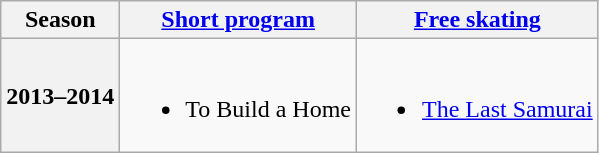<table class=wikitable style=text-align:center>
<tr>
<th>Season</th>
<th><a href='#'>Short program</a></th>
<th><a href='#'>Free skating</a></th>
</tr>
<tr>
<th>2013–2014 <br> </th>
<td><br><ul><li>To Build a Home <br></li></ul></td>
<td><br><ul><li><a href='#'>The Last Samurai</a> <br></li></ul></td>
</tr>
</table>
